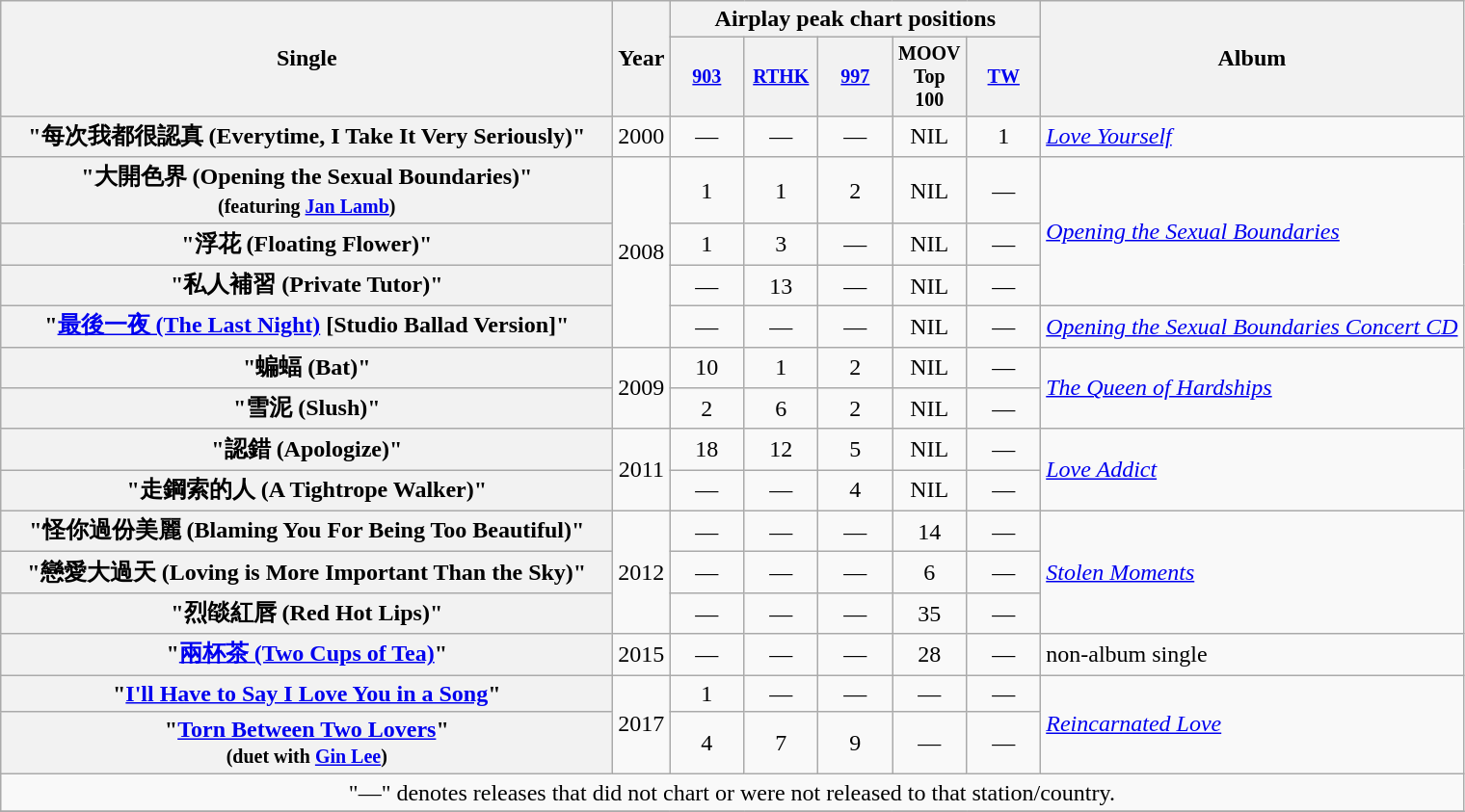<table class="wikitable plainrowheaders" style="text-align:center;">
<tr>
<th rowspan="2" style="width:26em;">Single</th>
<th rowspan="2">Year</th>
<th colspan="5">Airplay peak chart positions</th>
<th rowspan="2">Album</th>
</tr>
<tr style="font-size:smaller;">
<th width="45"><a href='#'>903</a></th>
<th width="45"><a href='#'>RTHK</a></th>
<th width="45"><a href='#'>997</a></th>
<th width="45">MOOV Top 100</th>
<th width="45"><a href='#'>TW</a></th>
</tr>
<tr>
<th scope="row">"每次我都很認真 (Everytime, I Take It Very Seriously)"</th>
<td>2000</td>
<td>—</td>
<td>—</td>
<td>—</td>
<td>NIL</td>
<td>1</td>
<td align="left"><em><a href='#'>Love Yourself</a></em></td>
</tr>
<tr>
<th scope="row">"大開色界 (Opening the Sexual Boundaries)"<br><small>(featuring <a href='#'>Jan Lamb</a>)</small></th>
<td rowspan="4">2008</td>
<td>1</td>
<td>1</td>
<td>2</td>
<td>NIL</td>
<td>—</td>
<td align="left" rowspan="3"><em><a href='#'>Opening the Sexual Boundaries</a></em></td>
</tr>
<tr>
<th scope="row">"浮花 (Floating Flower)"</th>
<td>1</td>
<td>3</td>
<td>—</td>
<td>NIL</td>
<td>—</td>
</tr>
<tr>
<th scope="row">"私人補習 (Private Tutor)"</th>
<td>—</td>
<td>13</td>
<td>—</td>
<td>NIL</td>
<td>—</td>
</tr>
<tr>
<th scope="row">"<a href='#'>最後一夜 (The Last Night)</a> [Studio Ballad Version]"</th>
<td>—</td>
<td>—</td>
<td>—</td>
<td>NIL</td>
<td>—</td>
<td align="left"><em><a href='#'>Opening the Sexual Boundaries Concert CD</a></em></td>
</tr>
<tr>
<th scope="row">"蝙蝠 (Bat)"</th>
<td rowspan="2">2009</td>
<td>10</td>
<td>1</td>
<td>2</td>
<td>NIL</td>
<td>—</td>
<td align="left" rowspan="2"><em><a href='#'>The Queen of Hardships</a></em></td>
</tr>
<tr>
<th scope="row">"雪泥 (Slush)"</th>
<td>2</td>
<td>6</td>
<td>2</td>
<td>NIL</td>
<td>—</td>
</tr>
<tr>
<th scope="row">"認錯 (Apologize)"</th>
<td rowspan="2">2011</td>
<td>18</td>
<td>12</td>
<td>5</td>
<td>NIL</td>
<td>—</td>
<td align="left" rowspan="2"><em><a href='#'>Love Addict</a></em></td>
</tr>
<tr>
<th scope="row">"走鋼索的人 (A Tightrope Walker)"</th>
<td>—</td>
<td>—</td>
<td>4</td>
<td>NIL</td>
<td>—</td>
</tr>
<tr>
<th scope="row">"怪你過份美麗 (Blaming You For Being Too Beautiful)"</th>
<td rowspan="3">2012</td>
<td>—</td>
<td>—</td>
<td>—</td>
<td>14</td>
<td>—</td>
<td align="left" rowspan="3"><em><a href='#'>Stolen Moments</a></em></td>
</tr>
<tr>
<th scope="row">"戀愛大過天 (Loving is More Important Than the Sky)"</th>
<td>—</td>
<td>—</td>
<td>—</td>
<td>6</td>
<td>—</td>
</tr>
<tr>
<th scope="row">"烈燄紅唇 (Red Hot Lips)"</th>
<td>—</td>
<td>—</td>
<td>—</td>
<td>35</td>
<td>—</td>
</tr>
<tr>
<th scope="row">"<a href='#'>兩杯茶 (Two Cups of Tea)</a>"</th>
<td>2015</td>
<td>—</td>
<td>—</td>
<td>—</td>
<td>28</td>
<td>—</td>
<td align="left">non-album single</td>
</tr>
<tr>
<th scope="row">"<a href='#'>I'll Have to Say I Love You in a Song</a>"</th>
<td rowspan="2">2017</td>
<td>1</td>
<td>—</td>
<td>—</td>
<td>—</td>
<td>—</td>
<td align="left" rowspan="2"><em><a href='#'>Reincarnated Love</a></em></td>
</tr>
<tr>
<th scope="row">"<a href='#'>Torn Between Two Lovers</a>"<br><small>(duet with <a href='#'>Gin Lee</a>)</small></th>
<td>4</td>
<td>7</td>
<td>9</td>
<td>—</td>
<td>—</td>
</tr>
<tr>
<td colspan="8">"—" denotes releases that did not chart or were not released to that station/country.</td>
</tr>
<tr>
</tr>
</table>
